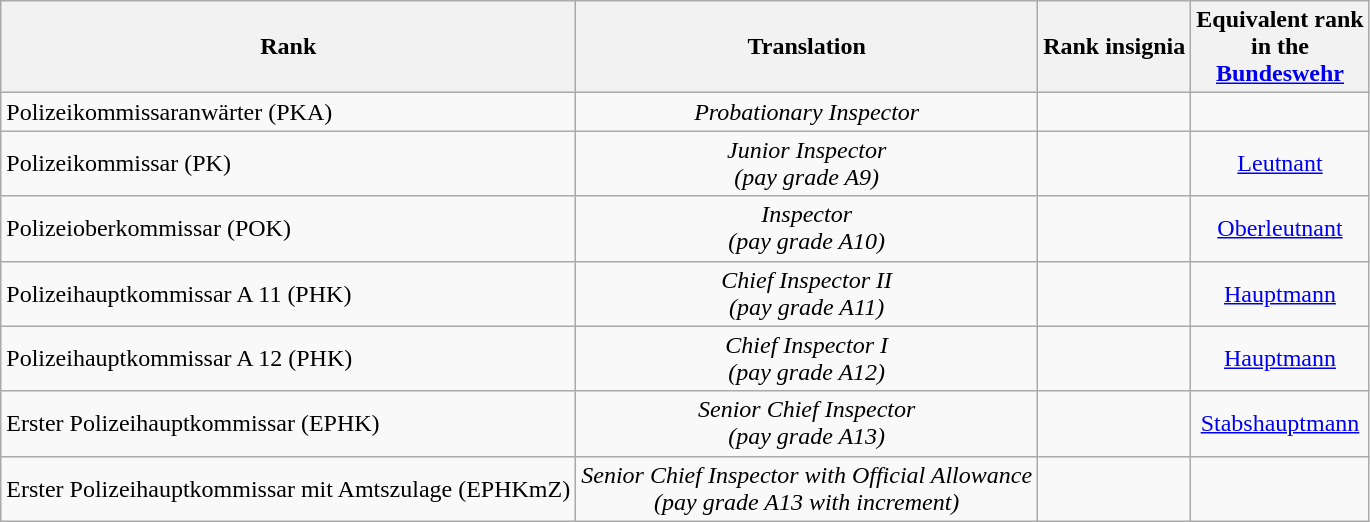<table class="wikitable" align="center">
<tr>
<th bgcolor="silver">Rank</th>
<th bgcolor="silver">Translation</th>
<th bgcolor="silver">Rank insignia</th>
<th bgcolor="silver">Equivalent rank<br> in the<br> <a href='#'>Bundeswehr</a></th>
</tr>
<tr>
<td>Polizeikommissaranwärter (PKA)</td>
<td align="center"><em>Probationary Inspector</em></td>
<td align="center"></td>
<td align=center></td>
</tr>
<tr>
<td>Polizeikommissar (PK)</td>
<td align="center"><em>Junior Inspector <br> (pay grade A9)</em></td>
<td align="center"></td>
<td align="center"><a href='#'>Leutnant</a></td>
</tr>
<tr>
<td>Polizeioberkommissar (POK)</td>
<td align="center"><em>Inspector<br> (pay grade A10)</em></td>
<td align="center"></td>
<td align="center"><a href='#'>Oberleutnant</a></td>
</tr>
<tr>
<td>Polizeihauptkommissar A 11 (PHK)</td>
<td align="center"><em>Chief Inspector II<br> (pay grade A11)</em></td>
<td align="center"></td>
<td align="center"><a href='#'>Hauptmann</a></td>
</tr>
<tr>
<td>Polizeihauptkommissar A 12 (PHK)</td>
<td align="center"><em>Chief Inspector I<br> (pay grade A12)</em></td>
<td align="center"></td>
<td align="center"><a href='#'>Hauptmann</a></td>
</tr>
<tr>
<td>Erster Polizeihauptkommissar (EPHK)</td>
<td align=center><em>Senior Chief Inspector<br> (pay grade A13)</em></td>
<td align=center></td>
<td align=center><a href='#'>Stabshauptmann</a></td>
</tr>
<tr>
<td>Erster Polizeihauptkommissar mit Amtszulage (EPHKmZ)</td>
<td align=center><em>Senior Chief Inspector with Official Allowance<br> (pay grade A13 with increment)</em></td>
<td align=center></td>
<td align=center></td>
</tr>
</table>
